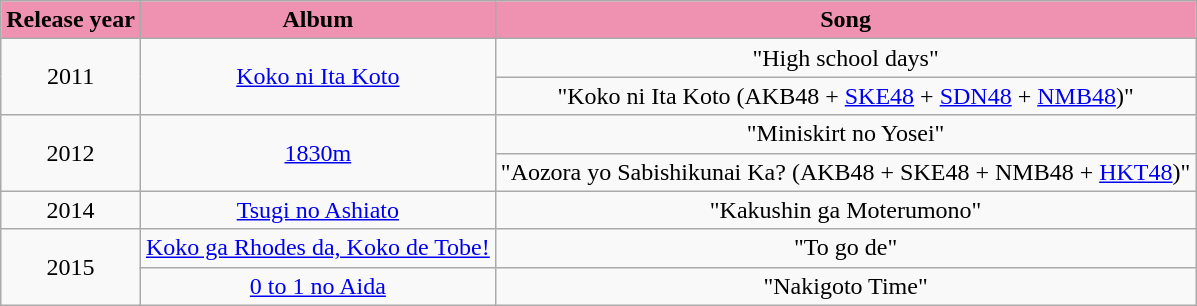<table class="wikitable" style="text-align:center">
<tr>
<th style="background:#ef91b0">Release year</th>
<th style="background:#ef91b0">Album</th>
<th style="background:#ef91b0">Song</th>
</tr>
<tr>
<td rowspan="2">2011</td>
<td rowspan="2"><a href='#'>Koko ni Ita Koto</a></td>
<td>"High school days"</td>
</tr>
<tr>
<td>"Koko ni Ita Koto (AKB48 + <a href='#'>SKE48</a> + <a href='#'>SDN48</a> + <a href='#'>NMB48</a>)"</td>
</tr>
<tr>
<td rowspan="2">2012</td>
<td rowspan="2"><a href='#'>1830m</a></td>
<td>"Miniskirt no Yosei"</td>
</tr>
<tr>
<td>"Aozora yo Sabishikunai Ka? (AKB48 + SKE48 + NMB48 + <a href='#'>HKT48</a>)"</td>
</tr>
<tr>
<td>2014</td>
<td><a href='#'>Tsugi no Ashiato</a></td>
<td>"Kakushin ga Moterumono"</td>
</tr>
<tr>
<td rowspan="2">2015</td>
<td><a href='#'>Koko ga Rhodes da, Koko de Tobe!</a></td>
<td>"To go de"</td>
</tr>
<tr>
<td><a href='#'>0 to 1 no Aida</a></td>
<td>"Nakigoto Time"</td>
</tr>
</table>
